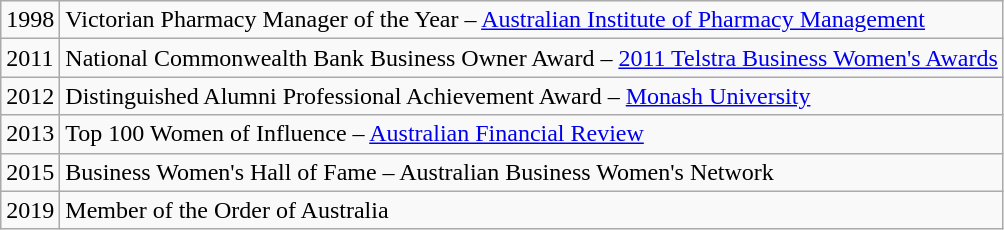<table class="wikitable">
<tr>
<td>1998</td>
<td>Victorian Pharmacy Manager of the Year – <a href='#'>Australian Institute of Pharmacy Management</a></td>
</tr>
<tr>
<td>2011</td>
<td>National Commonwealth Bank Business Owner Award – <a href='#'>2011 Telstra Business Women's Awards</a></td>
</tr>
<tr>
<td>2012</td>
<td>Distinguished Alumni Professional Achievement Award – <a href='#'>Monash University</a></td>
</tr>
<tr>
<td>2013</td>
<td>Top 100 Women of Influence – <a href='#'>Australian Financial Review</a></td>
</tr>
<tr>
<td>2015</td>
<td>Business Women's Hall of Fame – Australian Business Women's Network</td>
</tr>
<tr>
<td>2019</td>
<td>Member of the Order of Australia</td>
</tr>
</table>
